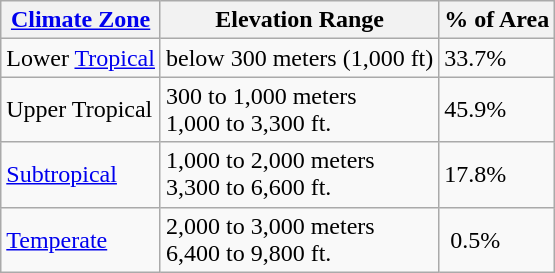<table class="wikitable">
<tr>
<th><a href='#'>Climate Zone</a></th>
<th>Elevation Range</th>
<th>% of Area</th>
</tr>
<tr>
<td>Lower <a href='#'>Tropical</a></td>
<td>below 300 meters (1,000 ft)</td>
<td>33.7%</td>
</tr>
<tr>
<td>Upper Tropical</td>
<td>300 to 1,000 meters<br>1,000 to 3,300 ft.</td>
<td>45.9%</td>
</tr>
<tr>
<td><a href='#'>Subtropical</a></td>
<td>1,000 to 2,000 meters<br>3,300 to 6,600 ft.</td>
<td>17.8%</td>
</tr>
<tr>
<td><a href='#'>Temperate</a></td>
<td>2,000 to 3,000 meters<br>6,400 to 9,800 ft.</td>
<td> 0.5%</td>
</tr>
</table>
